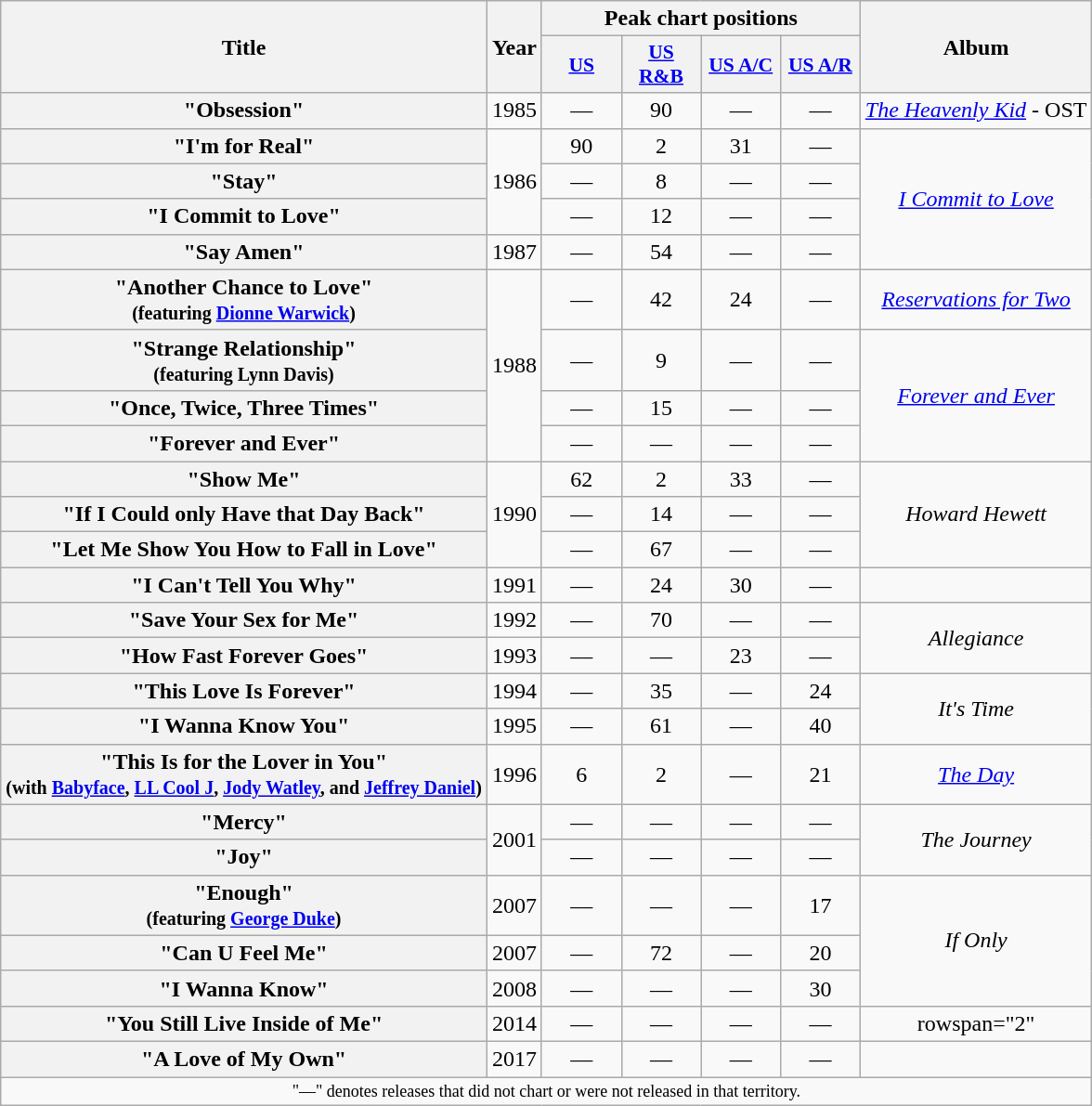<table class="wikitable plainrowheaders" style="text-align: center;" border="1">
<tr>
<th rowspan="2">Title</th>
<th rowspan="2">Year</th>
<th colspan="4">Peak chart positions</th>
<th rowspan="2">Album</th>
</tr>
<tr>
<th scope="col" style="width:3.5em;font-size:90%;"><a href='#'>US</a><br></th>
<th scope="col" style="width:3.5em;font-size:90%;"><a href='#'>US R&B</a><br></th>
<th scope="col" style="width:3.5em;font-size:90%;"><a href='#'>US A/C</a><br></th>
<th scope="col" style="width:3.5em;font-size:90%;"><a href='#'>US A/R</a><br></th>
</tr>
<tr>
<th scope="row">"Obsession"</th>
<td rowspan="1">1985</td>
<td>—</td>
<td>90</td>
<td>—</td>
<td>—</td>
<td><em><a href='#'>The Heavenly Kid</a></em> - OST</td>
</tr>
<tr>
<th scope="row">"I'm for Real"</th>
<td rowspan="3">1986</td>
<td>90</td>
<td>2</td>
<td>31</td>
<td>—</td>
<td rowspan="4"><em><a href='#'>I Commit to Love</a></em></td>
</tr>
<tr>
<th scope="row">"Stay"</th>
<td>—</td>
<td>8</td>
<td>—</td>
<td>—</td>
</tr>
<tr>
<th scope="row">"I Commit to Love"</th>
<td>—</td>
<td>12</td>
<td>—</td>
<td>—</td>
</tr>
<tr>
<th scope="row">"Say Amen"</th>
<td rowspan="1">1987</td>
<td>—</td>
<td>54</td>
<td>—</td>
<td>—</td>
</tr>
<tr>
<th scope="row">"Another Chance to Love"<br><small>(featuring <a href='#'>Dionne Warwick</a>)</small></th>
<td rowspan="4">1988</td>
<td>—</td>
<td>42</td>
<td>24</td>
<td>—</td>
<td rowspan="1"><em><a href='#'>Reservations for Two</a></em></td>
</tr>
<tr>
<th scope="row">"Strange Relationship"<br><small>(featuring Lynn Davis)</small></th>
<td>—</td>
<td>9</td>
<td>—</td>
<td>—</td>
<td rowspan="3"><em><a href='#'>Forever and Ever</a></em></td>
</tr>
<tr>
<th scope="row">"Once, Twice, Three Times"</th>
<td>—</td>
<td>15</td>
<td>—</td>
<td>—</td>
</tr>
<tr>
<th scope="row">"Forever and Ever"</th>
<td>—</td>
<td>—</td>
<td>—</td>
<td>—</td>
</tr>
<tr>
<th scope="row">"Show Me"</th>
<td rowspan="3">1990</td>
<td>62</td>
<td>2</td>
<td>33</td>
<td>—</td>
<td rowspan="3"><em>Howard Hewett</em></td>
</tr>
<tr>
<th scope="row">"If I Could only Have that Day Back"</th>
<td>—</td>
<td>14</td>
<td>—</td>
<td>—</td>
</tr>
<tr>
<th scope="row">"Let Me Show You How to Fall in Love"</th>
<td>—</td>
<td>67</td>
<td>—</td>
<td>—</td>
</tr>
<tr>
<th scope="row">"I Can't Tell You Why"</th>
<td rowspan="1">1991</td>
<td>—</td>
<td>24</td>
<td>30</td>
<td>—</td>
<td></td>
</tr>
<tr>
<th scope="row">"Save Your Sex for Me"</th>
<td rowspan="1">1992</td>
<td>—</td>
<td>70</td>
<td>—</td>
<td>—</td>
<td rowspan="2"><em>Allegiance</em></td>
</tr>
<tr>
<th scope="row">"How Fast Forever Goes"</th>
<td rowspan="1">1993</td>
<td>—</td>
<td>—</td>
<td>23</td>
<td>—</td>
</tr>
<tr>
<th scope="row">"This Love Is Forever"</th>
<td rowspan="1">1994</td>
<td>—</td>
<td>35</td>
<td>—</td>
<td>24</td>
<td rowspan="2"><em>It's Time</em></td>
</tr>
<tr>
<th scope="row">"I Wanna Know You"</th>
<td rowspan="1">1995</td>
<td>—</td>
<td>61</td>
<td>—</td>
<td>40</td>
</tr>
<tr>
<th scope="row">"This Is for the Lover in You"<br><small>(with <a href='#'>Babyface</a>, <a href='#'>LL Cool J</a>, <a href='#'>Jody Watley</a>, and <a href='#'>Jeffrey Daniel</a>)</small></th>
<td rowspan="1">1996</td>
<td>6</td>
<td>2</td>
<td>—</td>
<td>21</td>
<td rowspan="1"><em><a href='#'>The Day</a></em></td>
</tr>
<tr>
<th scope="row">"Mercy"</th>
<td rowspan="2">2001</td>
<td>—</td>
<td>—</td>
<td>—</td>
<td>—</td>
<td rowspan="2"><em>The Journey</em></td>
</tr>
<tr>
<th scope="row">"Joy"</th>
<td>—</td>
<td>—</td>
<td>—</td>
<td>—</td>
</tr>
<tr>
<th scope="row">"Enough"<br><small>(featuring <a href='#'>George Duke</a>)</small></th>
<td rowspan="1">2007</td>
<td>—</td>
<td>—</td>
<td>—</td>
<td>17</td>
<td rowspan="3"><em>If Only</em></td>
</tr>
<tr>
<th scope="row">"Can U Feel Me"</th>
<td rowspan="1">2007</td>
<td>—</td>
<td>72</td>
<td>—</td>
<td>20</td>
</tr>
<tr>
<th scope="row">"I Wanna Know"</th>
<td rowspan="1">2008</td>
<td>—</td>
<td>—</td>
<td>—</td>
<td>30</td>
</tr>
<tr>
<th scope="row">"You Still Live Inside of Me"</th>
<td rowspan="1">2014</td>
<td>—</td>
<td>—</td>
<td>—</td>
<td>—</td>
<td>rowspan="2" </td>
</tr>
<tr>
<th scope="row">"A Love of My Own"</th>
<td rowspan="1">2017</td>
<td>—</td>
<td>—</td>
<td>—</td>
<td>—</td>
</tr>
<tr>
<td colspan="7" style="text-align:center; font-size:9pt;">"—" denotes releases that did not chart or were not released in that territory.</td>
</tr>
</table>
